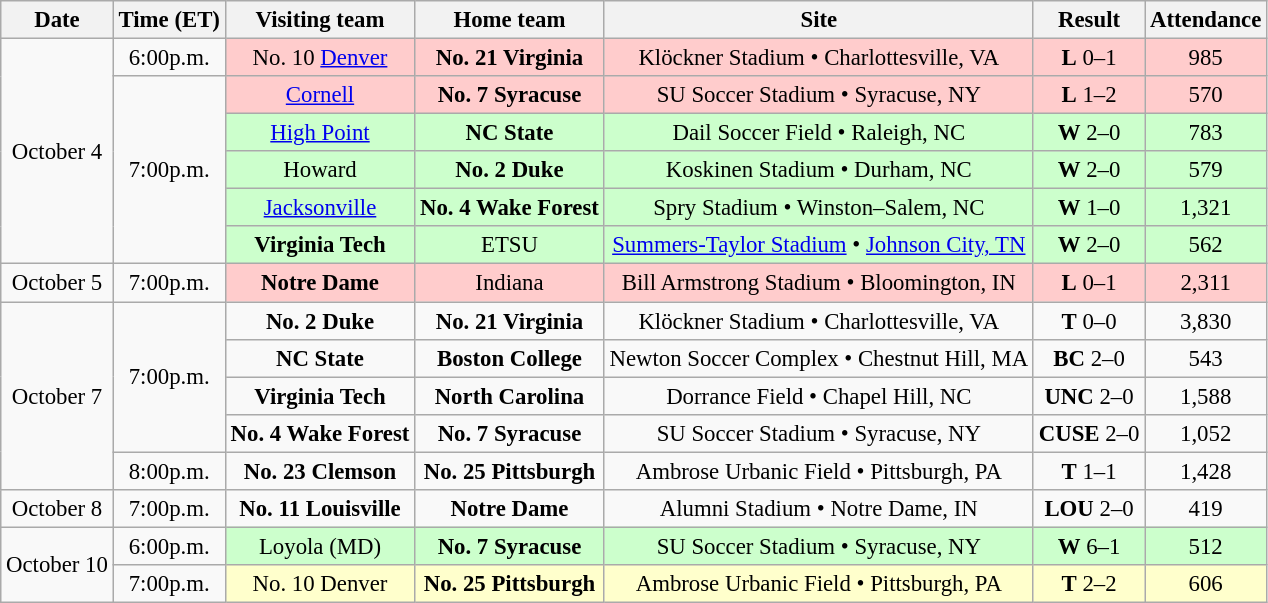<table class="wikitable" style="font-size:95%; text-align: center;">
<tr>
<th>Date</th>
<th>Time (ET)</th>
<th>Visiting team</th>
<th>Home team</th>
<th>Site</th>
<th>Result</th>
<th>Attendance</th>
</tr>
<tr>
<td rowspan=6>October 4</td>
<td>6:00p.m.</td>
<td style="background:#fcc;">No. 10 <a href='#'>Denver</a></td>
<td style="background:#fcc;"><strong>No. 21 Virginia</strong></td>
<td style="background:#fcc;">Klöckner Stadium • Charlottesville, VA</td>
<td style="background:#fcc;"><strong>L</strong> 0–1</td>
<td style="background:#fcc;">985</td>
</tr>
<tr>
<td rowspan=5>7:00p.m.</td>
<td style="background:#fcc;"><a href='#'>Cornell</a></td>
<td style="background:#fcc;"><strong>No. 7 Syracuse</strong></td>
<td style="background:#fcc;">SU Soccer Stadium • Syracuse, NY</td>
<td style="background:#fcc;"><strong>L</strong> 1–2</td>
<td style="background:#fcc;">570</td>
</tr>
<tr>
<td style="background:#cfc;"><a href='#'>High Point</a></td>
<td style="background:#cfc;"><strong>NC State</strong></td>
<td style="background:#cfc;">Dail Soccer Field • Raleigh, NC</td>
<td style="background:#cfc;"><strong>W</strong> 2–0</td>
<td style="background:#cfc;">783</td>
</tr>
<tr>
<td style="background:#cfc;">Howard</td>
<td style="background:#cfc;"><strong>No. 2 Duke</strong></td>
<td style="background:#cfc;">Koskinen Stadium • Durham, NC</td>
<td style="background:#cfc;"><strong>W</strong> 2–0</td>
<td style="background:#cfc;">579</td>
</tr>
<tr>
<td style="background:#cfc;"><a href='#'>Jacksonville</a></td>
<td style="background:#cfc;"><strong>No. 4 Wake Forest</strong></td>
<td style="background:#cfc;">Spry Stadium • Winston–Salem, NC</td>
<td style="background:#cfc;"><strong>W</strong> 1–0</td>
<td style="background:#cfc;">1,321</td>
</tr>
<tr>
<td style="background:#cfc;"><strong>Virginia Tech</strong></td>
<td style="background:#cfc;">ETSU</td>
<td style="background:#cfc;"><a href='#'>Summers-Taylor Stadium</a> • <a href='#'>Johnson City, TN</a></td>
<td style="background:#cfc;"><strong>W</strong> 2–0</td>
<td style="background:#cfc;">562</td>
</tr>
<tr>
<td>October 5</td>
<td>7:00p.m.</td>
<td style="background:#fcc;"><strong>Notre Dame</strong></td>
<td style="background:#fcc;">Indiana</td>
<td style="background:#fcc;">Bill Armstrong Stadium • Bloomington, IN</td>
<td style="background:#fcc;"><strong>L</strong> 0–1</td>
<td style="background:#fcc;">2,311</td>
</tr>
<tr>
<td rowspan=5>October 7</td>
<td rowspan=4>7:00p.m.</td>
<td><strong>No. 2 Duke</strong></td>
<td><strong>No. 21 Virginia</strong></td>
<td>Klöckner Stadium • Charlottesville, VA</td>
<td><strong>T</strong> 0–0</td>
<td>3,830</td>
</tr>
<tr>
<td><strong>NC State</strong></td>
<td><strong>Boston College</strong></td>
<td>Newton Soccer Complex • Chestnut Hill, MA</td>
<td><strong>BC</strong> 2–0</td>
<td>543</td>
</tr>
<tr>
<td><strong>Virginia Tech</strong></td>
<td><strong>North Carolina</strong></td>
<td>Dorrance Field • Chapel Hill, NC</td>
<td><strong>UNC</strong> 2–0</td>
<td>1,588</td>
</tr>
<tr>
<td><strong>No. 4 Wake Forest</strong></td>
<td><strong>No. 7 Syracuse</strong></td>
<td>SU Soccer Stadium • Syracuse, NY</td>
<td><strong>CUSE</strong> 2–0</td>
<td>1,052</td>
</tr>
<tr>
<td>8:00p.m.</td>
<td><strong>No. 23 Clemson</strong></td>
<td><strong>No. 25 Pittsburgh</strong></td>
<td>Ambrose Urbanic Field • Pittsburgh, PA</td>
<td><strong>T</strong> 1–1</td>
<td>1,428</td>
</tr>
<tr>
<td>October 8</td>
<td>7:00p.m.</td>
<td><strong>No. 11 Louisville</strong></td>
<td><strong>Notre Dame</strong></td>
<td>Alumni Stadium • Notre Dame, IN</td>
<td><strong>LOU</strong> 2–0</td>
<td>419</td>
</tr>
<tr>
<td rowspan=2>October 10</td>
<td>6:00p.m.</td>
<td style="background:#cfc;">Loyola (MD)</td>
<td style="background:#cfc;"><strong>No. 7 Syracuse</strong></td>
<td style="background:#cfc;">SU Soccer Stadium • Syracuse, NY</td>
<td style="background:#cfc;"><strong>W</strong> 6–1</td>
<td style="background:#cfc;">512</td>
</tr>
<tr>
<td>7:00p.m.</td>
<td style="background:#ffc;">No. 10 Denver</td>
<td style="background:#ffc;"><strong>No. 25 Pittsburgh</strong></td>
<td style="background:#ffc;">Ambrose Urbanic Field • Pittsburgh, PA</td>
<td style="background:#ffc;"><strong>T</strong> 2–2</td>
<td style="background:#ffc;">606</td>
</tr>
</table>
